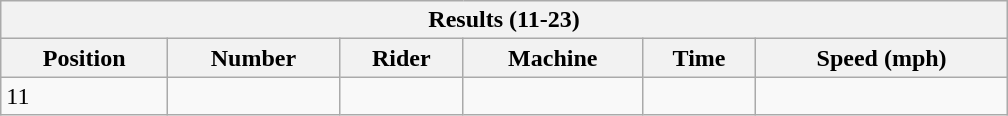<table class="collapsible collapsed wikitable"style="width:42em;margin-top:-1px;">
<tr>
<th scope="col" colspan="6">Results (11-23)</th>
</tr>
<tr>
<th scope="col">Position</th>
<th scope="col">Number</th>
<th scope="col">Rider</th>
<th scope="col">Machine</th>
<th scope="col">Time</th>
<th scope="col">Speed (mph)</th>
</tr>
<tr>
<td>11</td>
<td></td>
<td></td>
<td></td>
<td></td>
<td></td>
</tr>
</table>
